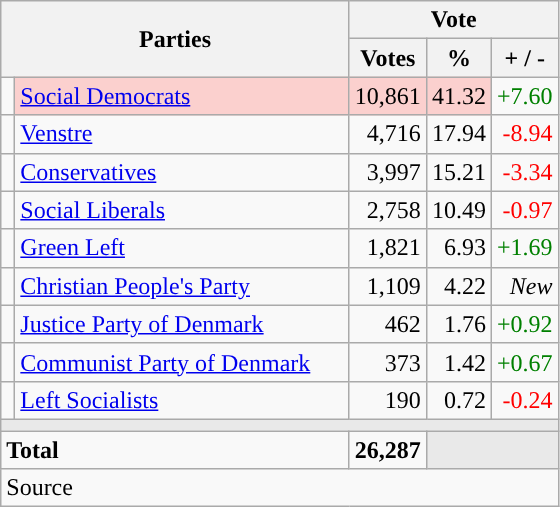<table class="wikitable" style="text-align:right;">
<tr>
<th style="text-align:centre;" rowspan="2" colspan="2" width="225">Parties</th>
<th colspan="3">Vote</th>
</tr>
<tr>
<th width="15">Votes</th>
<th width="15">%</th>
<th width="15">+ / -</th>
</tr>
<tr>
<td width="2" style="color:inherit;background:"></td>
<td bgcolor=#fbd0ce  align="left"><a href='#'>Social Democrats</a></td>
<td bgcolor=#fbd0ce>10,861</td>
<td bgcolor=#fbd0ce>41.32</td>
<td style=color:green;>+7.60</td>
</tr>
<tr>
<td width="2" style="color:inherit;background:"></td>
<td align="left"><a href='#'>Venstre</a></td>
<td>4,716</td>
<td>17.94</td>
<td style=color:red;>-8.94</td>
</tr>
<tr>
<td width="2" style="color:inherit;background:"></td>
<td align="left"><a href='#'>Conservatives</a></td>
<td>3,997</td>
<td>15.21</td>
<td style=color:red;>-3.34</td>
</tr>
<tr>
<td width="2" style="color:inherit;background:"></td>
<td align="left"><a href='#'>Social Liberals</a></td>
<td>2,758</td>
<td>10.49</td>
<td style=color:red;>-0.97</td>
</tr>
<tr>
<td width="2" style="color:inherit;background:"></td>
<td align="left"><a href='#'>Green Left</a></td>
<td>1,821</td>
<td>6.93</td>
<td style=color:green;>+1.69</td>
</tr>
<tr>
<td width="2" style="color:inherit;background:"></td>
<td align="left"><a href='#'>Christian People's Party</a></td>
<td>1,109</td>
<td>4.22</td>
<td><em>New</em></td>
</tr>
<tr>
<td width="2" style="color:inherit;background:"></td>
<td align="left"><a href='#'>Justice Party of Denmark</a></td>
<td>462</td>
<td>1.76</td>
<td style=color:green;>+0.92</td>
</tr>
<tr>
<td width="2" style="color:inherit;background:"></td>
<td align="left"><a href='#'>Communist Party of Denmark</a></td>
<td>373</td>
<td>1.42</td>
<td style=color:green;>+0.67</td>
</tr>
<tr>
<td width="2" style="color:inherit;background:"></td>
<td align="left"><a href='#'>Left Socialists</a></td>
<td>190</td>
<td>0.72</td>
<td style=color:red;>-0.24</td>
</tr>
<tr>
<td colspan="7" bgcolor="#E9E9E9"></td>
</tr>
<tr>
<td align="left" colspan="2"><strong>Total</strong></td>
<td><strong>26,287</strong></td>
<td bgcolor="#E9E9E9" colspan="2"></td>
</tr>
<tr>
<td align="left" colspan="6">Source</td>
</tr>
</table>
